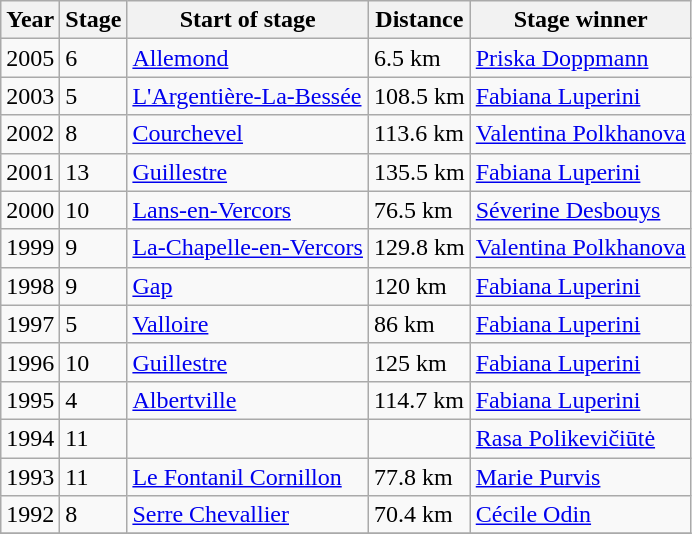<table class="wikitable" style="text-align: left;">
<tr>
<th>Year</th>
<th>Stage</th>
<th>Start of stage</th>
<th>Distance</th>
<th>Stage winner</th>
</tr>
<tr>
<td>2005</td>
<td>6</td>
<td><a href='#'>Allemond</a></td>
<td>6.5 km</td>
<td> <a href='#'>Priska Doppmann</a></td>
</tr>
<tr>
<td>2003</td>
<td>5</td>
<td><a href='#'>L'Argentière-La-Bessée</a></td>
<td>108.5 km</td>
<td> <a href='#'>Fabiana Luperini</a></td>
</tr>
<tr>
<td>2002</td>
<td>8</td>
<td><a href='#'>Courchevel</a></td>
<td>113.6 km</td>
<td> <a href='#'>Valentina Polkhanova</a></td>
</tr>
<tr>
<td>2001</td>
<td>13</td>
<td><a href='#'>Guillestre</a></td>
<td>135.5 km</td>
<td> <a href='#'>Fabiana Luperini</a></td>
</tr>
<tr>
<td>2000</td>
<td>10</td>
<td><a href='#'>Lans-en-Vercors</a></td>
<td>76.5 km</td>
<td> <a href='#'>Séverine Desbouys</a></td>
</tr>
<tr>
<td>1999</td>
<td>9</td>
<td><a href='#'>La-Chapelle-en-Vercors</a></td>
<td>129.8 km</td>
<td> <a href='#'>Valentina Polkhanova</a></td>
</tr>
<tr>
<td>1998</td>
<td>9</td>
<td><a href='#'>Gap</a></td>
<td>120 km</td>
<td> <a href='#'>Fabiana Luperini</a></td>
</tr>
<tr>
<td>1997</td>
<td>5</td>
<td><a href='#'>Valloire</a></td>
<td>86 km</td>
<td> <a href='#'>Fabiana Luperini</a></td>
</tr>
<tr>
<td>1996</td>
<td>10</td>
<td><a href='#'>Guillestre</a></td>
<td>125 km</td>
<td> <a href='#'>Fabiana Luperini</a></td>
</tr>
<tr>
<td>1995</td>
<td>4</td>
<td><a href='#'>Albertville</a></td>
<td>114.7 km</td>
<td> <a href='#'>Fabiana Luperini</a></td>
</tr>
<tr>
<td>1994</td>
<td>11</td>
<td></td>
<td></td>
<td> <a href='#'>Rasa Polikevičiūtė</a></td>
</tr>
<tr>
<td>1993</td>
<td>11</td>
<td><a href='#'>Le Fontanil Cornillon</a></td>
<td>77.8 km</td>
<td> <a href='#'>Marie Purvis</a></td>
</tr>
<tr>
<td>1992</td>
<td>8</td>
<td><a href='#'>Serre Chevallier</a></td>
<td>70.4 km</td>
<td> <a href='#'>Cécile Odin</a></td>
</tr>
<tr>
</tr>
</table>
